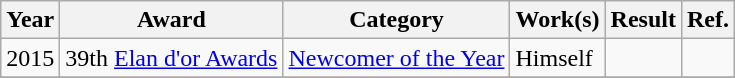<table class="wikitable sortable">
<tr>
<th>Year</th>
<th>Award</th>
<th>Category</th>
<th>Work(s)</th>
<th>Result</th>
<th class="unsortable">Ref.</th>
</tr>
<tr>
<td>2015</td>
<td>39th <a href='#'>Elan d'or Awards</a></td>
<td><a href='#'>Newcomer of the Year</a></td>
<td>Himself</td>
<td></td>
<td></td>
</tr>
<tr>
</tr>
</table>
